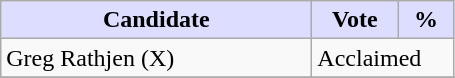<table class="wikitable">
<tr>
<th style="background:#ddf; width:200px;">Candidate</th>
<th style="background:#ddf; width:50px;">Vote</th>
<th style="background:#ddf; width:30px;">%</th>
</tr>
<tr>
<td>Greg Rathjen (X)</td>
<td colspan=2">Acclaimed</td>
</tr>
<tr>
</tr>
</table>
